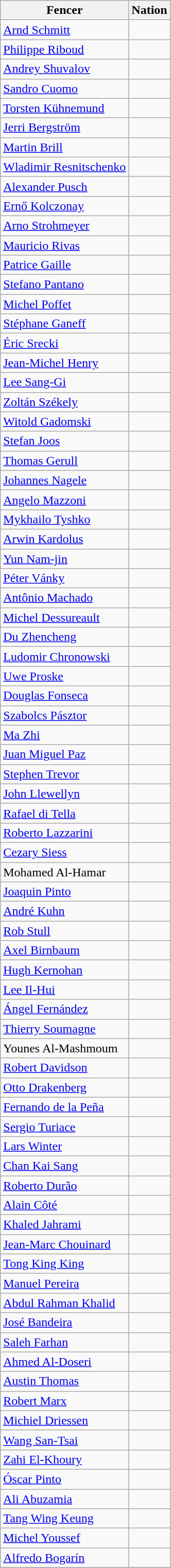<table class="wikitable sortable" style="text-align: center;">
<tr>
<th>Fencer</th>
<th>Nation</th>
</tr>
<tr>
<td align=left><a href='#'>Arnd Schmitt</a></td>
<td align=left></td>
</tr>
<tr>
<td align=left><a href='#'>Philippe Riboud</a></td>
<td align=left></td>
</tr>
<tr>
<td align=left><a href='#'>Andrey Shuvalov</a></td>
<td align=left></td>
</tr>
<tr>
<td align=left><a href='#'>Sandro Cuomo</a></td>
<td align=left></td>
</tr>
<tr>
<td align=left><a href='#'>Torsten Kühnemund</a></td>
<td align=left></td>
</tr>
<tr>
<td align=left><a href='#'>Jerri Bergström</a></td>
<td align=left></td>
</tr>
<tr>
<td align=left><a href='#'>Martin Brill</a></td>
<td align=left></td>
</tr>
<tr>
<td align=left><a href='#'>Wladimir Resnitschenko</a></td>
<td align=left></td>
</tr>
<tr>
<td align=left><a href='#'>Alexander Pusch</a></td>
<td align=left></td>
</tr>
<tr>
<td align=left><a href='#'>Ernő Kolczonay</a></td>
<td align=left></td>
</tr>
<tr>
<td align=left><a href='#'>Arno Strohmeyer</a></td>
<td align=left></td>
</tr>
<tr>
<td align=left><a href='#'>Mauricio Rivas</a></td>
<td align=left></td>
</tr>
<tr>
<td align=left><a href='#'>Patrice Gaille</a></td>
<td align=left></td>
</tr>
<tr>
<td align=left><a href='#'>Stefano Pantano</a></td>
<td align=left></td>
</tr>
<tr>
<td align=left><a href='#'>Michel Poffet</a></td>
<td align=left></td>
</tr>
<tr>
<td align=left><a href='#'>Stéphane Ganeff</a></td>
<td align=left></td>
</tr>
<tr>
<td align=left><a href='#'>Éric Srecki</a></td>
<td align=left></td>
</tr>
<tr>
<td align=left><a href='#'>Jean-Michel Henry</a></td>
<td align=left></td>
</tr>
<tr>
<td align=left><a href='#'>Lee Sang-Gi</a></td>
<td align=left></td>
</tr>
<tr>
<td align=left><a href='#'>Zoltán Székely</a></td>
<td align=left></td>
</tr>
<tr>
<td align=left><a href='#'>Witold Gadomski</a></td>
<td align=left></td>
</tr>
<tr>
<td align=left><a href='#'>Stefan Joos</a></td>
<td align=left></td>
</tr>
<tr>
<td align=left><a href='#'>Thomas Gerull</a></td>
<td align=left></td>
</tr>
<tr>
<td align=left><a href='#'>Johannes Nagele</a></td>
<td align=left></td>
</tr>
<tr>
<td align=left><a href='#'>Angelo Mazzoni</a></td>
<td align=left></td>
</tr>
<tr>
<td align=left><a href='#'>Mykhailo Tyshko</a></td>
<td align=left></td>
</tr>
<tr>
<td align=left><a href='#'>Arwin Kardolus</a></td>
<td align=left></td>
</tr>
<tr>
<td align=left><a href='#'>Yun Nam-jin</a></td>
<td align=left></td>
</tr>
<tr>
<td align=left><a href='#'>Péter Vánky</a></td>
<td align=left></td>
</tr>
<tr>
<td align=left><a href='#'>Antônio Machado</a></td>
<td align=left></td>
</tr>
<tr>
<td align=left><a href='#'>Michel Dessureault</a></td>
<td align=left></td>
</tr>
<tr>
<td align=left><a href='#'>Du Zhencheng</a></td>
<td align=left></td>
</tr>
<tr>
<td align=left><a href='#'>Ludomir Chronowski</a></td>
<td align=left></td>
</tr>
<tr>
<td align=left><a href='#'>Uwe Proske</a></td>
<td align=left></td>
</tr>
<tr>
<td align=left><a href='#'>Douglas Fonseca</a></td>
<td align=left></td>
</tr>
<tr>
<td align=left><a href='#'>Szabolcs Pásztor</a></td>
<td align=left></td>
</tr>
<tr>
<td align=left><a href='#'>Ma Zhi</a></td>
<td align=left></td>
</tr>
<tr>
<td align=left><a href='#'>Juan Miguel Paz</a></td>
<td align=left></td>
</tr>
<tr>
<td align=left><a href='#'>Stephen Trevor</a></td>
<td align=left></td>
</tr>
<tr>
<td align=left><a href='#'>John Llewellyn</a></td>
<td align=left></td>
</tr>
<tr>
<td align=left><a href='#'>Rafael di Tella</a></td>
<td align=left></td>
</tr>
<tr>
<td align=left><a href='#'>Roberto Lazzarini</a></td>
<td align=left></td>
</tr>
<tr>
<td align=left><a href='#'>Cezary Siess</a></td>
<td align=left></td>
</tr>
<tr>
<td align=left>Mohamed Al-Hamar</td>
<td align=left></td>
</tr>
<tr>
<td align=left><a href='#'>Joaquin Pinto</a></td>
<td align=left></td>
</tr>
<tr>
<td align=left><a href='#'>André Kuhn</a></td>
<td align=left></td>
</tr>
<tr>
<td align=left><a href='#'>Rob Stull</a></td>
<td align=left></td>
</tr>
<tr>
<td align=left><a href='#'>Axel Birnbaum</a></td>
<td align=left></td>
</tr>
<tr>
<td align=left><a href='#'>Hugh Kernohan</a></td>
<td align=left></td>
</tr>
<tr>
<td align=left><a href='#'>Lee Il-Hui</a></td>
<td align=left></td>
</tr>
<tr>
<td align=left><a href='#'>Ángel Fernández</a></td>
<td align=left></td>
</tr>
<tr>
<td align=left><a href='#'>Thierry Soumagne</a></td>
<td align=left></td>
</tr>
<tr>
<td align=left>Younes Al-Mashmoum</td>
<td align=left></td>
</tr>
<tr>
<td align=left><a href='#'>Robert Davidson</a></td>
<td align=left></td>
</tr>
<tr>
<td align=left><a href='#'>Otto Drakenberg</a></td>
<td align=left></td>
</tr>
<tr>
<td align=left><a href='#'>Fernando de la Peña</a></td>
<td align=left></td>
</tr>
<tr>
<td align=left><a href='#'>Sergio Turiace</a></td>
<td align=left></td>
</tr>
<tr>
<td align=left><a href='#'>Lars Winter</a></td>
<td align=left></td>
</tr>
<tr>
<td align=left><a href='#'>Chan Kai Sang</a></td>
<td align=left></td>
</tr>
<tr>
<td align=left><a href='#'>Roberto Durão</a></td>
<td align=left></td>
</tr>
<tr>
<td align=left><a href='#'>Alain Côté</a></td>
<td align=left></td>
</tr>
<tr>
<td align=left><a href='#'>Khaled Jahrami</a></td>
<td align=left></td>
</tr>
<tr>
<td align=left><a href='#'>Jean-Marc Chouinard</a></td>
<td align=left></td>
</tr>
<tr>
<td align=left><a href='#'>Tong King King</a></td>
<td align=left></td>
</tr>
<tr>
<td align=left><a href='#'>Manuel Pereira</a></td>
<td align=left></td>
</tr>
<tr>
<td align=left><a href='#'>Abdul Rahman Khalid</a></td>
<td align=left></td>
</tr>
<tr>
<td align=left><a href='#'>José Bandeira</a></td>
<td align=left></td>
</tr>
<tr>
<td align=left><a href='#'>Saleh Farhan</a></td>
<td align=left></td>
</tr>
<tr>
<td align=left><a href='#'>Ahmed Al-Doseri</a></td>
<td align=left></td>
</tr>
<tr>
<td align=left><a href='#'>Austin Thomas</a></td>
<td align=left></td>
</tr>
<tr>
<td align=left><a href='#'>Robert Marx</a></td>
<td align=left></td>
</tr>
<tr>
<td align=left><a href='#'>Michiel Driessen</a></td>
<td align=left></td>
</tr>
<tr>
<td align=left><a href='#'>Wang San-Tsai</a></td>
<td align=left></td>
</tr>
<tr>
<td align=left><a href='#'>Zahi El-Khoury</a></td>
<td align=left></td>
</tr>
<tr>
<td align=left><a href='#'>Óscar Pinto</a></td>
<td align=left></td>
</tr>
<tr>
<td align=left><a href='#'>Ali Abuzamia</a></td>
<td align=left></td>
</tr>
<tr>
<td align=left><a href='#'>Tang Wing Keung</a></td>
<td align=left></td>
</tr>
<tr>
<td align=left><a href='#'>Michel Youssef</a></td>
<td align=left></td>
</tr>
<tr>
<td align=left><a href='#'>Alfredo Bogarín</a></td>
<td align=left></td>
</tr>
<tr>
</tr>
</table>
